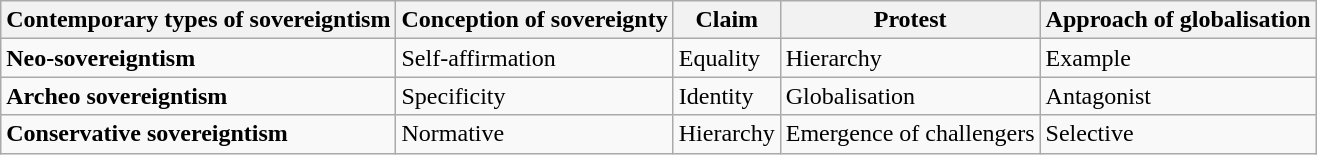<table class="wikitable">
<tr>
<th>Contemporary types of sovereigntism</th>
<th>Conception of sovereignty</th>
<th>Claim</th>
<th>Protest</th>
<th>Approach of globalisation</th>
</tr>
<tr>
<td><strong>Neo-sovereigntism</strong></td>
<td>Self-affirmation</td>
<td>Equality</td>
<td>Hierarchy</td>
<td>Example</td>
</tr>
<tr>
<td><strong>Archeo sovereigntism</strong></td>
<td>Specificity</td>
<td>Identity</td>
<td>Globalisation</td>
<td>Antagonist</td>
</tr>
<tr>
<td><strong>Conservative sovereigntism</strong></td>
<td>Normative</td>
<td>Hierarchy</td>
<td>Emergence of challengers</td>
<td>Selective</td>
</tr>
</table>
